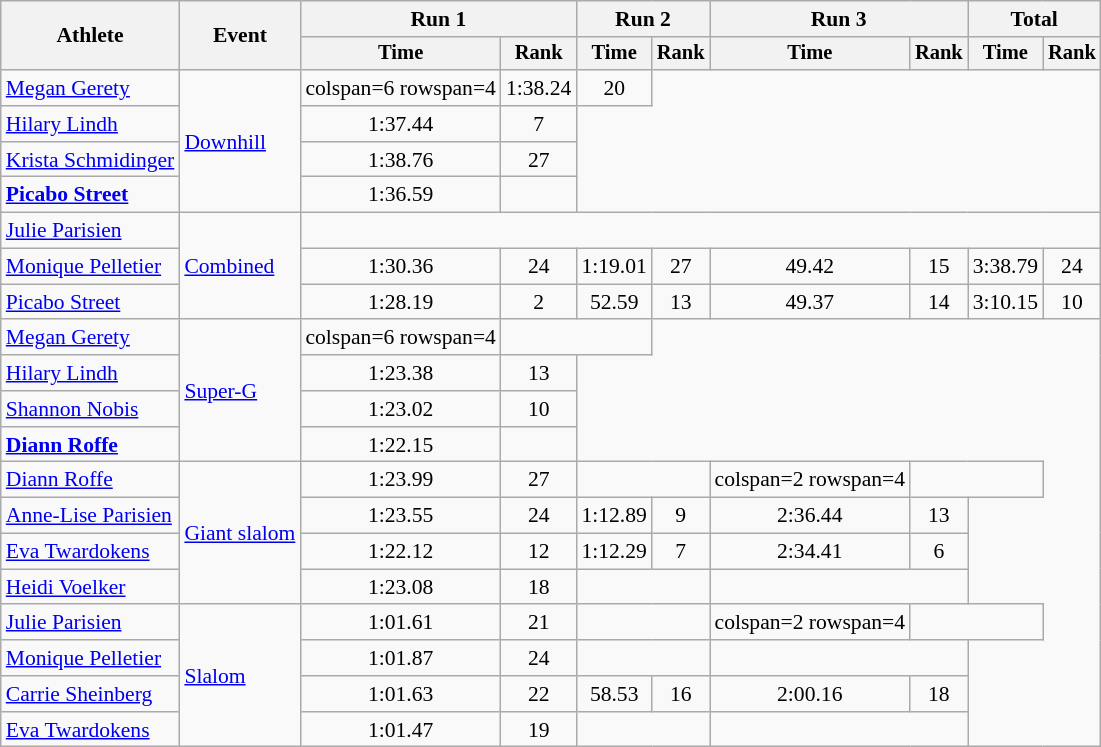<table class=wikitable style=font-size:90%;text-align:center>
<tr>
<th rowspan=2>Athlete</th>
<th rowspan=2>Event</th>
<th colspan=2>Run 1</th>
<th colspan=2>Run 2</th>
<th colspan=2>Run 3</th>
<th colspan=2>Total</th>
</tr>
<tr style=font-size:95%>
<th>Time</th>
<th>Rank</th>
<th>Time</th>
<th>Rank</th>
<th>Time</th>
<th>Rank</th>
<th>Time</th>
<th>Rank</th>
</tr>
<tr>
<td align=left><a href='#'>Megan Gerety</a></td>
<td align=left rowspan=4><a href='#'>Downhill</a></td>
<td>colspan=6 rowspan=4 </td>
<td>1:38.24</td>
<td>20</td>
</tr>
<tr>
<td align=left><a href='#'>Hilary Lindh</a></td>
<td>1:37.44</td>
<td>7</td>
</tr>
<tr>
<td align=left><a href='#'>Krista Schmidinger</a></td>
<td>1:38.76</td>
<td>27</td>
</tr>
<tr>
<td align=left><strong><a href='#'>Picabo Street</a></strong></td>
<td>1:36.59</td>
<td></td>
</tr>
<tr>
<td align=left><a href='#'>Julie Parisien</a></td>
<td align=left rowspan=3><a href='#'>Combined</a></td>
<td colspan=8></td>
</tr>
<tr>
<td align=left><a href='#'>Monique Pelletier</a></td>
<td>1:30.36</td>
<td>24</td>
<td>1:19.01</td>
<td>27</td>
<td>49.42</td>
<td>15</td>
<td>3:38.79</td>
<td>24</td>
</tr>
<tr>
<td align=left><a href='#'>Picabo Street</a></td>
<td>1:28.19</td>
<td>2</td>
<td>52.59</td>
<td>13</td>
<td>49.37</td>
<td>14</td>
<td>3:10.15</td>
<td>10</td>
</tr>
<tr>
<td align=left><a href='#'>Megan Gerety</a></td>
<td align=left rowspan=4><a href='#'>Super-G</a></td>
<td>colspan=6 rowspan=4 </td>
<td colspan=2></td>
</tr>
<tr>
<td align=left><a href='#'>Hilary Lindh</a></td>
<td>1:23.38</td>
<td>13</td>
</tr>
<tr>
<td align=left><a href='#'>Shannon Nobis</a></td>
<td>1:23.02</td>
<td>10</td>
</tr>
<tr>
<td align=left><strong><a href='#'>Diann Roffe</a></strong></td>
<td>1:22.15</td>
<td></td>
</tr>
<tr>
<td align=left><a href='#'>Diann Roffe</a></td>
<td align=left rowspan=4><a href='#'>Giant slalom</a></td>
<td>1:23.99</td>
<td>27</td>
<td colspan=2></td>
<td>colspan=2 rowspan=4 </td>
<td colspan=2></td>
</tr>
<tr>
<td align=left><a href='#'>Anne-Lise Parisien</a></td>
<td>1:23.55</td>
<td>24</td>
<td>1:12.89</td>
<td>9</td>
<td>2:36.44</td>
<td>13</td>
</tr>
<tr>
<td align=left><a href='#'>Eva Twardokens</a></td>
<td>1:22.12</td>
<td>12</td>
<td>1:12.29</td>
<td>7</td>
<td>2:34.41</td>
<td>6</td>
</tr>
<tr>
<td align=left><a href='#'>Heidi Voelker</a></td>
<td>1:23.08</td>
<td>18</td>
<td colspan=2></td>
<td colspan=2></td>
</tr>
<tr>
<td align=left><a href='#'>Julie Parisien</a></td>
<td align=left rowspan=4><a href='#'>Slalom</a></td>
<td>1:01.61</td>
<td>21</td>
<td colspan=2></td>
<td>colspan=2 rowspan=4 </td>
<td colspan=2></td>
</tr>
<tr>
<td align=left><a href='#'>Monique Pelletier</a></td>
<td>1:01.87</td>
<td>24</td>
<td colspan=2></td>
<td colspan=2></td>
</tr>
<tr>
<td align=left><a href='#'>Carrie Sheinberg</a></td>
<td>1:01.63</td>
<td>22</td>
<td>58.53</td>
<td>16</td>
<td>2:00.16</td>
<td>18</td>
</tr>
<tr>
<td align=left><a href='#'>Eva Twardokens</a></td>
<td>1:01.47</td>
<td>19</td>
<td colspan=2></td>
<td colspan=2></td>
</tr>
</table>
